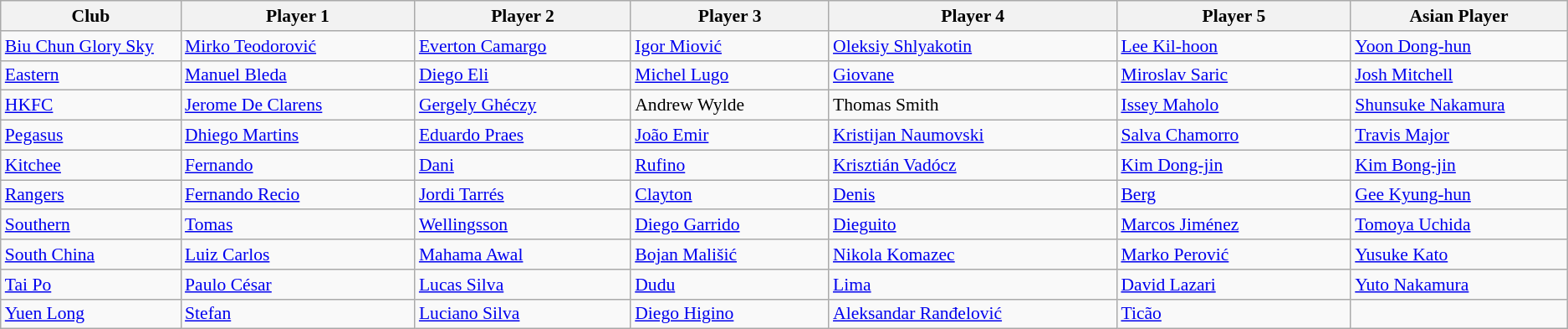<table class="wikitable" style="font-size:90%;">
<tr>
<th style="width:10%">Club</th>
<th style="width:13%">Player 1</th>
<th style="width:12%">Player 2</th>
<th style="width:11%">Player 3</th>
<th style="width:16%">Player 4</th>
<th style="width:13%">Player 5</th>
<th style="width:12%">Asian Player</th>
</tr>
<tr>
<td><a href='#'>Biu Chun Glory Sky</a></td>
<td> <a href='#'>Mirko Teodorović</a></td>
<td> <a href='#'>Everton Camargo</a></td>
<td> <a href='#'>Igor Miović</a></td>
<td> <a href='#'>Oleksiy Shlyakotin</a></td>
<td> <a href='#'>Lee Kil-hoon</a></td>
<td> <a href='#'>Yoon Dong-hun</a></td>
</tr>
<tr>
<td><a href='#'>Eastern</a></td>
<td> <a href='#'>Manuel Bleda</a></td>
<td> <a href='#'>Diego Eli</a></td>
<td> <a href='#'>Michel Lugo</a></td>
<td> <a href='#'>Giovane</a></td>
<td> <a href='#'>Miroslav Saric</a></td>
<td> <a href='#'>Josh Mitchell</a></td>
</tr>
<tr>
<td><a href='#'>HKFC</a></td>
<td> <a href='#'>Jerome De Clarens</a></td>
<td> <a href='#'>Gergely Ghéczy</a></td>
<td> Andrew Wylde</td>
<td> Thomas Smith</td>
<td> <a href='#'>Issey Maholo</a></td>
<td> <a href='#'>Shunsuke Nakamura</a></td>
</tr>
<tr>
<td><a href='#'>Pegasus</a></td>
<td> <a href='#'>Dhiego Martins</a></td>
<td> <a href='#'>Eduardo Praes</a></td>
<td> <a href='#'>João Emir</a></td>
<td> <a href='#'>Kristijan Naumovski</a></td>
<td> <a href='#'>Salva Chamorro</a></td>
<td> <a href='#'>Travis Major</a></td>
</tr>
<tr>
<td><a href='#'>Kitchee</a></td>
<td> <a href='#'>Fernando</a></td>
<td> <a href='#'>Dani</a></td>
<td> <a href='#'>Rufino</a></td>
<td> <a href='#'>Krisztián Vadócz</a></td>
<td> <a href='#'>Kim Dong-jin</a></td>
<td> <a href='#'>Kim Bong-jin</a></td>
</tr>
<tr>
<td><a href='#'>Rangers</a></td>
<td> <a href='#'>Fernando Recio</a></td>
<td> <a href='#'>Jordi Tarrés</a></td>
<td> <a href='#'>Clayton</a></td>
<td> <a href='#'>Denis</a></td>
<td> <a href='#'>Berg</a></td>
<td> <a href='#'>Gee Kyung-hun</a></td>
</tr>
<tr>
<td><a href='#'>Southern</a></td>
<td> <a href='#'>Tomas</a></td>
<td> <a href='#'>Wellingsson</a></td>
<td> <a href='#'>Diego Garrido</a></td>
<td> <a href='#'>Dieguito</a></td>
<td> <a href='#'>Marcos Jiménez</a></td>
<td> <a href='#'>Tomoya Uchida</a></td>
</tr>
<tr>
<td><a href='#'>South China</a></td>
<td> <a href='#'>Luiz Carlos</a></td>
<td> <a href='#'>Mahama Awal</a></td>
<td> <a href='#'>Bojan Mališić</a></td>
<td> <a href='#'>Nikola Komazec</a></td>
<td> <a href='#'>Marko Perović</a></td>
<td> <a href='#'>Yusuke Kato</a></td>
</tr>
<tr>
<td><a href='#'>Tai Po</a></td>
<td> <a href='#'>Paulo César</a></td>
<td> <a href='#'>Lucas Silva</a></td>
<td> <a href='#'>Dudu</a></td>
<td> <a href='#'>Lima</a></td>
<td> <a href='#'>David Lazari</a></td>
<td> <a href='#'>Yuto Nakamura</a></td>
</tr>
<tr>
<td><a href='#'>Yuen Long</a></td>
<td> <a href='#'>Stefan</a></td>
<td> <a href='#'>Luciano Silva</a></td>
<td> <a href='#'>Diego Higino</a></td>
<td> <a href='#'>Aleksandar Ranđelović</a></td>
<td> <a href='#'>Ticão</a></td>
<td></td>
</tr>
</table>
